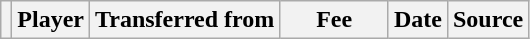<table class="wikitable plainrowheaders sortable">
<tr>
<th></th>
<th scope="col">Player</th>
<th>Transferred from</th>
<th style="width: 65px;">Fee</th>
<th scope="col">Date</th>
<th scope="col">Source</th>
</tr>
</table>
